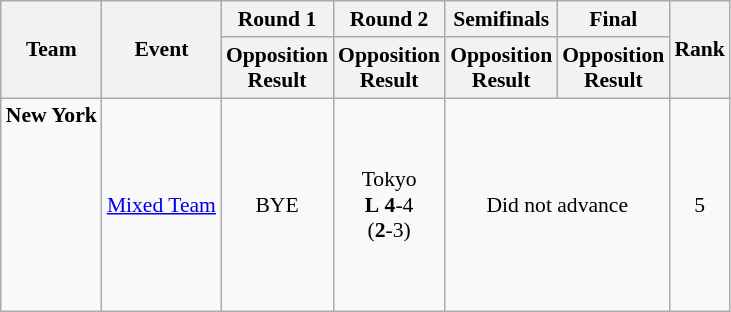<table class="wikitable" border="1" style="font-size:90%">
<tr>
<th rowspan=2>Team</th>
<th rowspan=2>Event</th>
<th>Round 1</th>
<th>Round 2</th>
<th>Semifinals</th>
<th>Final</th>
<th rowspan=2>Rank</th>
</tr>
<tr>
<th>Opposition<br>Result</th>
<th>Opposition<br>Result</th>
<th>Opposition<br>Result</th>
<th>Opposition<br>Result</th>
</tr>
<tr>
<td><strong>New York</strong><br><br><br><br><br><br><br><br></td>
<td><a href='#'>Mixed Team</a></td>
<td align=center>BYE</td>
<td align=center>Tokyo <br> <strong>L</strong> <strong>4</strong>-4<br>(<strong>2</strong>-3)</td>
<td align=center colspan=2>Did not advance</td>
<td align=center>5</td>
</tr>
</table>
